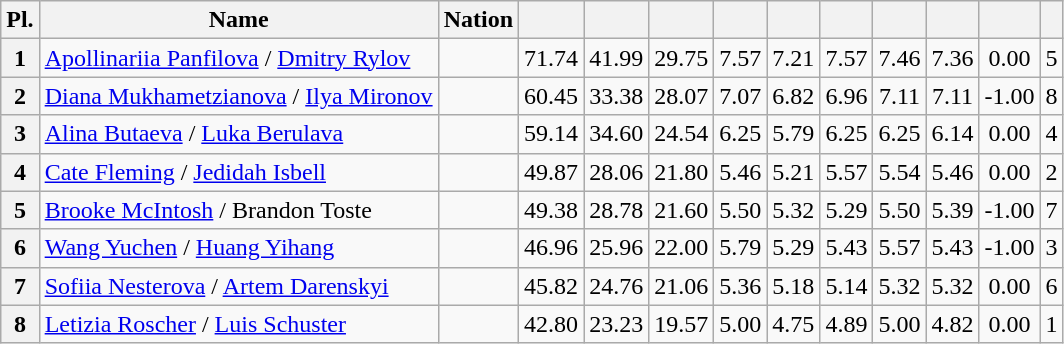<table class="wikitable sortable" style="text-align:center">
<tr>
<th>Pl.</th>
<th>Name</th>
<th>Nation</th>
<th></th>
<th></th>
<th></th>
<th></th>
<th></th>
<th></th>
<th></th>
<th></th>
<th></th>
<th></th>
</tr>
<tr>
<th>1</th>
<td align=left><a href='#'>Apollinariia Panfilova</a> / <a href='#'>Dmitry Rylov</a></td>
<td align=left></td>
<td>71.74</td>
<td>41.99</td>
<td>29.75</td>
<td>7.57</td>
<td>7.21</td>
<td>7.57</td>
<td>7.46</td>
<td>7.36</td>
<td>0.00</td>
<td>5</td>
</tr>
<tr>
<th>2</th>
<td align=left><a href='#'>Diana Mukhametzianova</a> / <a href='#'>Ilya Mironov</a></td>
<td align=left></td>
<td>60.45</td>
<td>33.38</td>
<td>28.07</td>
<td>7.07</td>
<td>6.82</td>
<td>6.96</td>
<td>7.11</td>
<td>7.11</td>
<td>-1.00</td>
<td>8</td>
</tr>
<tr>
<th>3</th>
<td align=left><a href='#'>Alina Butaeva</a> / <a href='#'>Luka Berulava</a></td>
<td align=left></td>
<td>59.14</td>
<td>34.60</td>
<td>24.54</td>
<td>6.25</td>
<td>5.79</td>
<td>6.25</td>
<td>6.25</td>
<td>6.14</td>
<td>0.00</td>
<td>4</td>
</tr>
<tr>
<th>4</th>
<td align=left><a href='#'>Cate Fleming</a> / <a href='#'>Jedidah Isbell</a></td>
<td align=left></td>
<td>49.87</td>
<td>28.06</td>
<td>21.80</td>
<td>5.46</td>
<td>5.21</td>
<td>5.57</td>
<td>5.54</td>
<td>5.46</td>
<td>0.00</td>
<td>2</td>
</tr>
<tr>
<th>5</th>
<td align=left><a href='#'>Brooke McIntosh</a> / Brandon Toste</td>
<td align=left></td>
<td>49.38</td>
<td>28.78</td>
<td>21.60</td>
<td>5.50</td>
<td>5.32</td>
<td>5.29</td>
<td>5.50</td>
<td>5.39</td>
<td>-1.00</td>
<td>7</td>
</tr>
<tr>
<th>6</th>
<td align=left><a href='#'>Wang Yuchen</a> / <a href='#'>Huang Yihang</a></td>
<td align=left></td>
<td>46.96</td>
<td>25.96</td>
<td>22.00</td>
<td>5.79</td>
<td>5.29</td>
<td>5.43</td>
<td>5.57</td>
<td>5.43</td>
<td>-1.00</td>
<td>3</td>
</tr>
<tr>
<th>7</th>
<td align=left><a href='#'>Sofiia Nesterova</a> / <a href='#'>Artem Darenskyi</a></td>
<td align=left></td>
<td>45.82</td>
<td>24.76</td>
<td>21.06</td>
<td>5.36</td>
<td>5.18</td>
<td>5.14</td>
<td>5.32</td>
<td>5.32</td>
<td>0.00</td>
<td>6</td>
</tr>
<tr>
<th>8</th>
<td align=left><a href='#'>Letizia Roscher</a> / <a href='#'>Luis Schuster</a></td>
<td align=left></td>
<td>42.80</td>
<td>23.23</td>
<td>19.57</td>
<td>5.00</td>
<td>4.75</td>
<td>4.89</td>
<td>5.00</td>
<td>4.82</td>
<td>0.00</td>
<td>1</td>
</tr>
</table>
